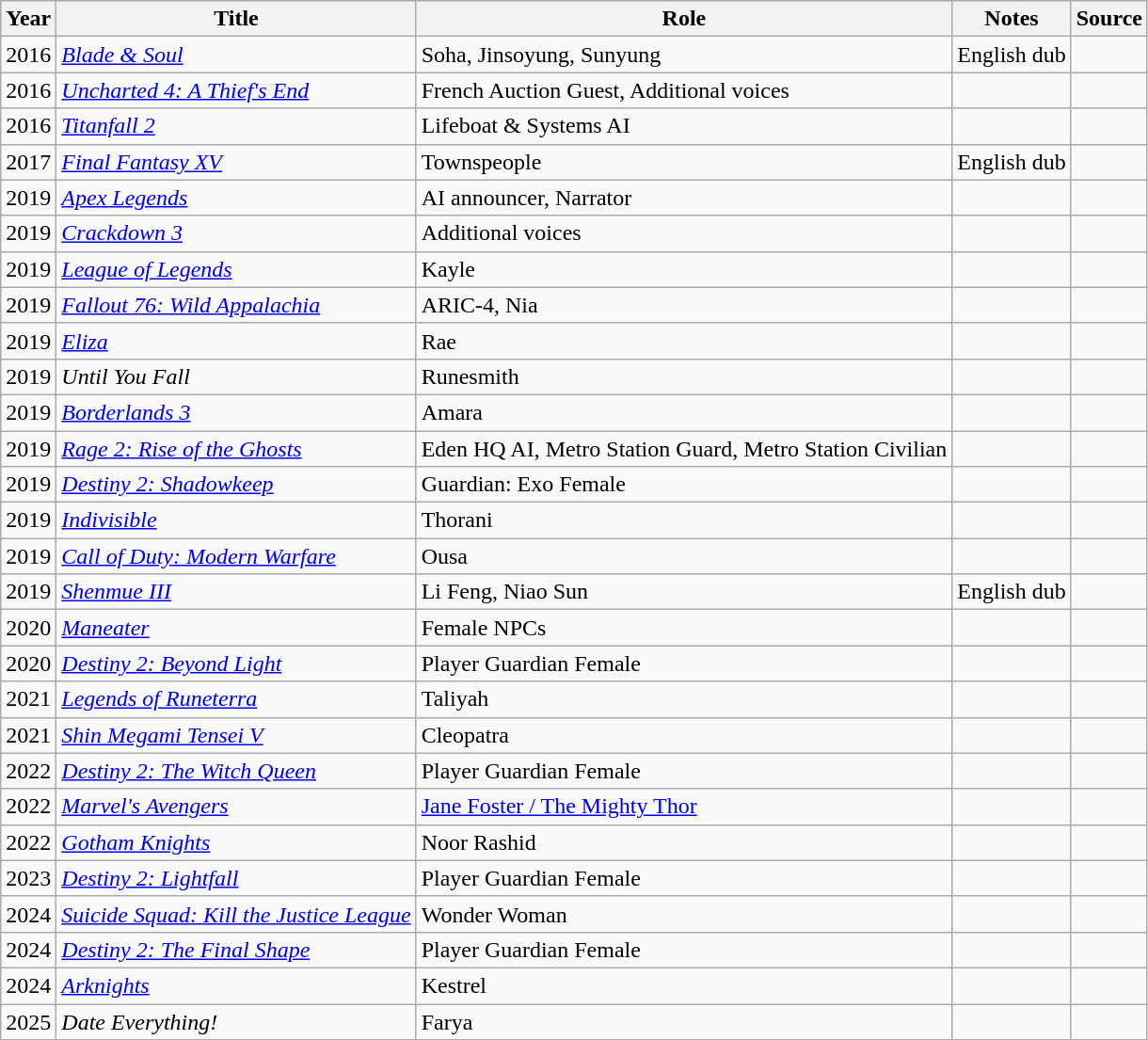<table class="wikitable sortable">
<tr>
<th>Year</th>
<th>Title</th>
<th>Role</th>
<th>Notes</th>
<th>Source</th>
</tr>
<tr>
<td>2016</td>
<td><em><a href='#'>Blade & Soul</a></em></td>
<td>Soha, Jinsoyung, Sunyung</td>
<td>English dub</td>
<td></td>
</tr>
<tr>
<td>2016</td>
<td><em><a href='#'>Uncharted 4: A Thief's End</a></em></td>
<td>French Auction Guest, Additional voices</td>
<td></td>
<td></td>
</tr>
<tr>
<td>2016</td>
<td><em><a href='#'>Titanfall 2</a></em></td>
<td>Lifeboat & Systems AI</td>
<td></td>
<td></td>
</tr>
<tr>
<td>2017</td>
<td><em><a href='#'>Final Fantasy XV</a></em></td>
<td>Townspeople</td>
<td>English dub</td>
<td></td>
</tr>
<tr>
<td>2019</td>
<td><em><a href='#'>Apex Legends</a></em></td>
<td>AI announcer, Narrator</td>
<td></td>
<td></td>
</tr>
<tr>
<td>2019</td>
<td><em><a href='#'>Crackdown 3</a></em></td>
<td>Additional voices</td>
<td></td>
<td></td>
</tr>
<tr>
<td>2019</td>
<td><em><a href='#'>League of Legends</a></em></td>
<td>Kayle</td>
<td></td>
<td></td>
</tr>
<tr>
<td>2019</td>
<td><em><a href='#'>Fallout 76: Wild Appalachia</a></em></td>
<td>ARIC-4, Nia</td>
<td></td>
<td></td>
</tr>
<tr>
<td>2019</td>
<td><em><a href='#'>Eliza</a></em></td>
<td>Rae</td>
<td></td>
<td></td>
</tr>
<tr>
<td>2019</td>
<td><em>Until You Fall</em></td>
<td>Runesmith</td>
<td></td>
<td></td>
</tr>
<tr>
<td>2019</td>
<td><em><a href='#'>Borderlands 3</a></em></td>
<td>Amara</td>
<td></td>
<td></td>
</tr>
<tr>
<td>2019</td>
<td><em><a href='#'>Rage 2: Rise of the Ghosts</a></em></td>
<td>Eden HQ AI, Metro Station Guard, Metro Station Civilian</td>
<td></td>
<td></td>
</tr>
<tr>
<td>2019</td>
<td><em><a href='#'>Destiny 2: Shadowkeep</a></em></td>
<td>Guardian: Exo Female</td>
<td></td>
<td></td>
</tr>
<tr>
<td>2019</td>
<td><em><a href='#'>Indivisible</a></em></td>
<td>Thorani</td>
<td></td>
<td></td>
</tr>
<tr>
<td>2019</td>
<td><em><a href='#'>Call of Duty: Modern Warfare</a></em></td>
<td>Ousa</td>
<td></td>
<td></td>
</tr>
<tr>
<td>2019</td>
<td><em><a href='#'>Shenmue III</a></em></td>
<td>Li Feng, Niao Sun</td>
<td>English dub</td>
<td></td>
</tr>
<tr>
<td>2020</td>
<td><em><a href='#'>Maneater</a></em></td>
<td>Female NPCs</td>
<td></td>
<td></td>
</tr>
<tr>
<td>2020</td>
<td><em><a href='#'>Destiny 2: Beyond Light</a></em></td>
<td>Player Guardian Female</td>
<td></td>
<td></td>
</tr>
<tr>
<td>2021</td>
<td><em><a href='#'>Legends of Runeterra</a></em></td>
<td>Taliyah</td>
<td></td>
<td></td>
</tr>
<tr>
<td>2021</td>
<td><em><a href='#'>Shin Megami Tensei V</a></em></td>
<td>Cleopatra</td>
<td></td>
<td></td>
</tr>
<tr>
<td>2022</td>
<td><em><a href='#'>Destiny 2: The Witch Queen</a></em></td>
<td>Player Guardian Female</td>
<td></td>
</tr>
<tr>
<td>2022</td>
<td><em><a href='#'>Marvel's Avengers</a></em></td>
<td><a href='#'>Jane Foster / The Mighty Thor</a></td>
<td></td>
<td></td>
</tr>
<tr>
<td>2022</td>
<td><em><a href='#'>Gotham Knights</a></em></td>
<td>Noor Rashid</td>
<td></td>
<td></td>
</tr>
<tr>
<td>2023</td>
<td><em><a href='#'>Destiny 2: Lightfall</a></em></td>
<td>Player Guardian Female</td>
<td></td>
<td></td>
</tr>
<tr>
<td>2024</td>
<td><em><a href='#'>Suicide Squad: Kill the Justice League</a></em></td>
<td>Wonder Woman</td>
<td></td>
<td></td>
</tr>
<tr>
<td>2024</td>
<td><em><a href='#'>Destiny 2: The Final Shape</a></em></td>
<td>Player Guardian Female</td>
<td></td>
</tr>
<tr>
<td>2024</td>
<td><em><a href='#'>Arknights</a></em></td>
<td>Kestrel</td>
<td></td>
<td></td>
</tr>
<tr>
<td>2025</td>
<td><em>Date Everything!</em></td>
<td>Farya</td>
<td></td>
<td></td>
</tr>
</table>
